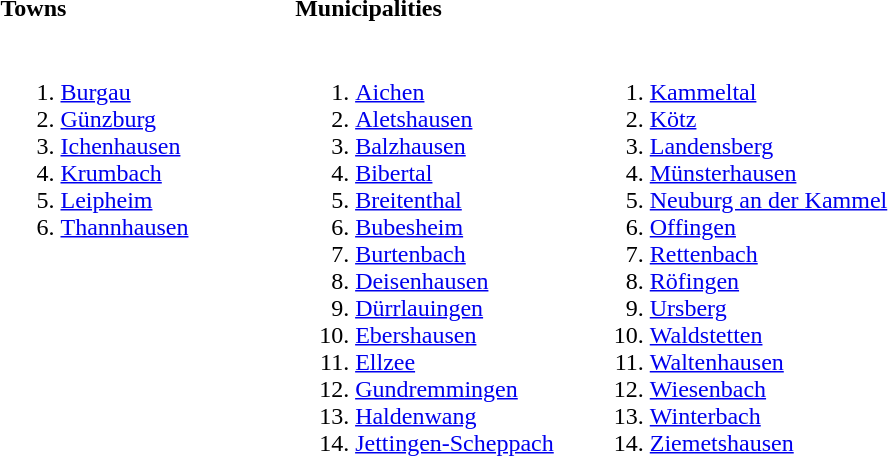<table>
<tr>
<th align=left width=33%>Towns</th>
<th align=left width=33%>Municipalities</th>
</tr>
<tr valign=top>
<td><br><ol><li><a href='#'>Burgau</a></li><li><a href='#'>Günzburg</a></li><li><a href='#'>Ichenhausen</a></li><li><a href='#'>Krumbach</a></li><li><a href='#'>Leipheim</a></li><li><a href='#'>Thannhausen</a></li></ol></td>
<td><br><ol><li><a href='#'>Aichen</a></li><li><a href='#'>Aletshausen</a></li><li><a href='#'>Balzhausen</a></li><li><a href='#'>Bibertal</a></li><li><a href='#'>Breitenthal</a></li><li><a href='#'>Bubesheim</a></li><li><a href='#'>Burtenbach</a></li><li><a href='#'>Deisenhausen</a></li><li><a href='#'>Dürrlauingen</a></li><li><a href='#'>Ebershausen</a></li><li><a href='#'>Ellzee</a></li><li><a href='#'>Gundremmingen</a></li><li><a href='#'>Haldenwang</a></li><li><a href='#'>Jettingen-Scheppach</a></li></ol></td>
<td><br><ol>
<li> <a href='#'>Kammeltal</a>
<li> <a href='#'>Kötz</a>
<li> <a href='#'>Landensberg</a>
<li> <a href='#'>Münsterhausen</a>
<li> <a href='#'>Neuburg an der Kammel</a>
<li> <a href='#'>Offingen</a>
<li> <a href='#'>Rettenbach</a>
<li> <a href='#'>Röfingen</a>
<li> <a href='#'>Ursberg</a>
<li> <a href='#'>Waldstetten</a>
<li> <a href='#'>Waltenhausen</a>
<li> <a href='#'>Wiesenbach</a>
<li> <a href='#'>Winterbach</a>
<li> <a href='#'>Ziemetshausen</a>
</ol></td>
</tr>
</table>
